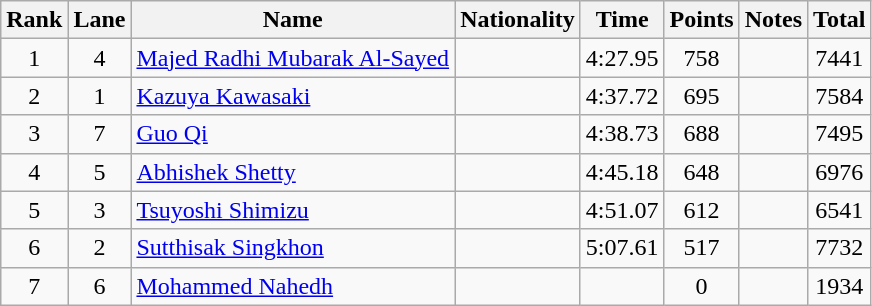<table class="wikitable sortable" style="text-align:center">
<tr>
<th>Rank</th>
<th>Lane</th>
<th>Name</th>
<th>Nationality</th>
<th>Time</th>
<th>Points</th>
<th>Notes</th>
<th>Total</th>
</tr>
<tr>
<td>1</td>
<td>4</td>
<td align="left"><a href='#'>Majed Radhi Mubarak Al-Sayed</a></td>
<td align=left></td>
<td>4:27.95</td>
<td>758</td>
<td></td>
<td>7441</td>
</tr>
<tr>
<td>2</td>
<td>1</td>
<td align="left"><a href='#'>Kazuya Kawasaki</a></td>
<td align=left></td>
<td>4:37.72</td>
<td>695</td>
<td></td>
<td>7584</td>
</tr>
<tr>
<td>3</td>
<td>7</td>
<td align="left"><a href='#'>Guo Qi</a></td>
<td align=left></td>
<td>4:38.73</td>
<td>688</td>
<td></td>
<td>7495</td>
</tr>
<tr>
<td>4</td>
<td>5</td>
<td align="left"><a href='#'>Abhishek Shetty</a></td>
<td align=left></td>
<td>4:45.18</td>
<td>648</td>
<td></td>
<td>6976</td>
</tr>
<tr>
<td>5</td>
<td>3</td>
<td align="left"><a href='#'>Tsuyoshi Shimizu</a></td>
<td align=left></td>
<td>4:51.07</td>
<td>612</td>
<td></td>
<td>6541</td>
</tr>
<tr>
<td>6</td>
<td>2</td>
<td align="left"><a href='#'>Sutthisak Singkhon</a></td>
<td align=left></td>
<td>5:07.61</td>
<td>517</td>
<td></td>
<td>7732</td>
</tr>
<tr>
<td>7</td>
<td>6</td>
<td align="left"><a href='#'>Mohammed Nahedh</a></td>
<td align=left></td>
<td><strong></strong></td>
<td>0</td>
<td></td>
<td>1934</td>
</tr>
</table>
